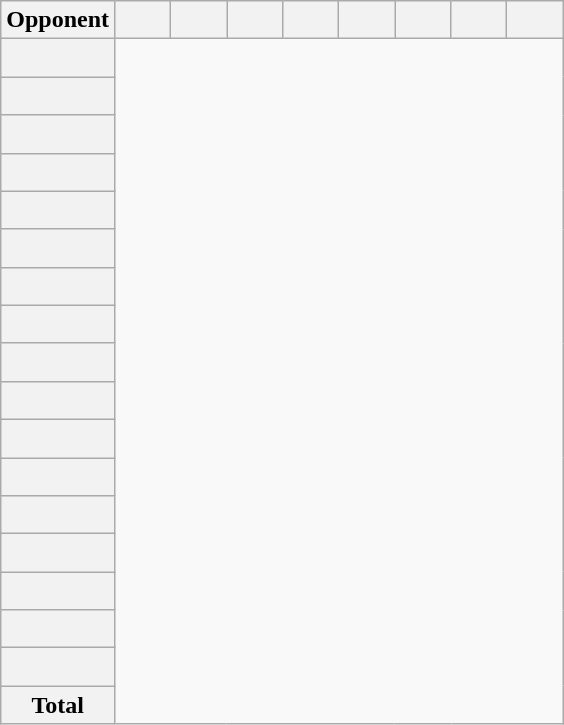<table class="wikitable plainrowheaders sortable" style="text-align:center">
<tr>
<th scope="col">Opponent</th>
<th scope="col" style="width:30px;"></th>
<th scope="col" style="width:30px;"></th>
<th scope="col" style="width:30px;"></th>
<th scope="col" style="width:30px;"></th>
<th scope="col" style="width:30px;"></th>
<th scope="col" style="width:30px;"></th>
<th scope="col" style="width:30px;"></th>
<th scope="col" style="width:30px;"></th>
</tr>
<tr>
<th scope=row><br></th>
</tr>
<tr>
<th scope=row><br></th>
</tr>
<tr>
<th scope=row><br></th>
</tr>
<tr>
<th scope=row><br></th>
</tr>
<tr>
<th scope=row><br></th>
</tr>
<tr>
<th scope=row><br></th>
</tr>
<tr>
<th scope=row><br></th>
</tr>
<tr>
<th scope=row><br></th>
</tr>
<tr>
<th scope=row><br></th>
</tr>
<tr>
<th scope=row><br></th>
</tr>
<tr>
<th scope=row><br></th>
</tr>
<tr>
<th scope=row><br></th>
</tr>
<tr>
<th scope=row><br></th>
</tr>
<tr>
<th scope=row><br></th>
</tr>
<tr>
<th scope=row><br></th>
</tr>
<tr>
<th scope=row><br></th>
</tr>
<tr>
<th scope=row><br></th>
</tr>
<tr class=sortbottom>
<th scope=row><strong>Total</strong><br></th>
</tr>
</table>
